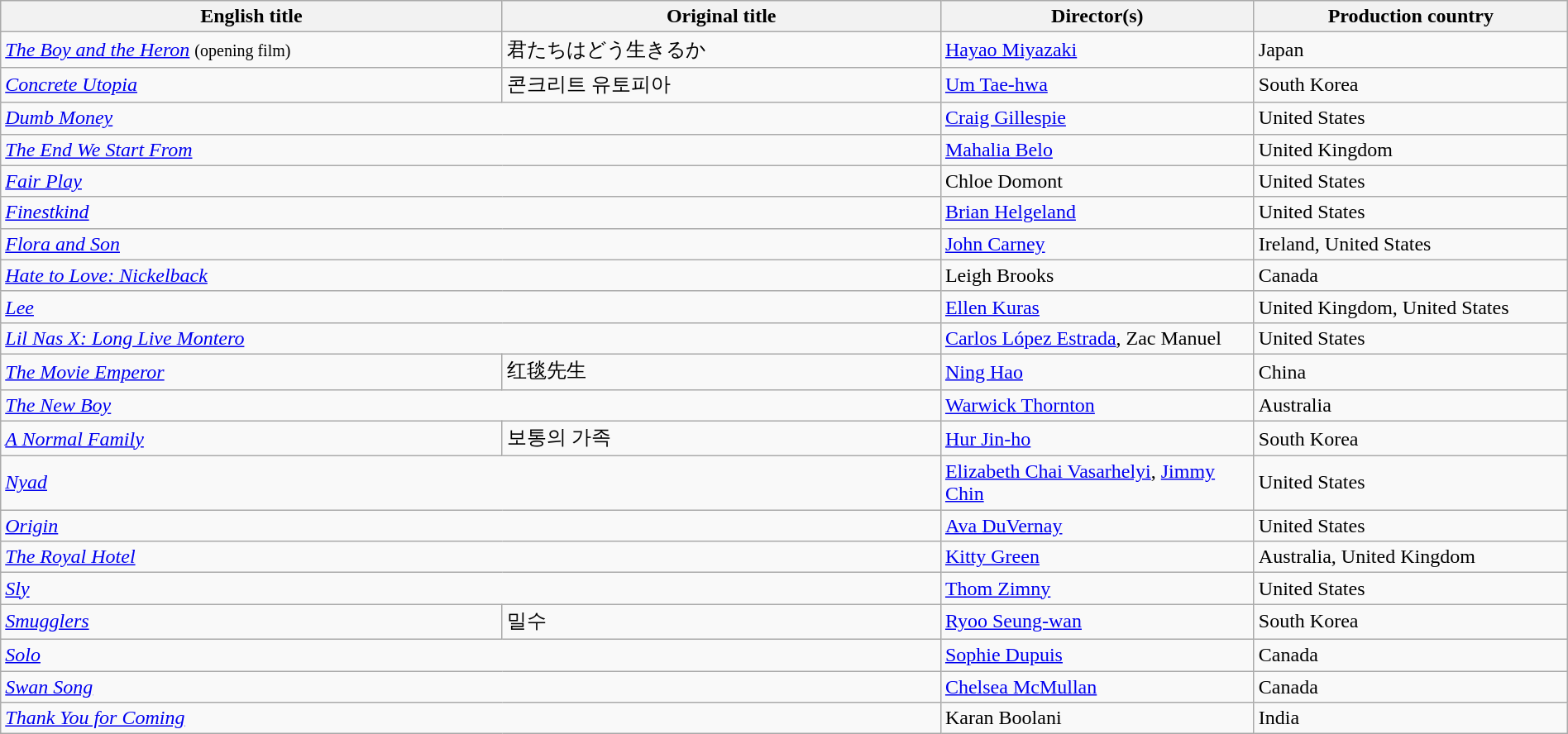<table class="sortable wikitable" width="100%">
<tr>
<th scope="col" width="32%">English title</th>
<th scope="col" width="28%">Original title</th>
<th scope="col" width="20%">Director(s)</th>
<th scope="col" width="20%">Production country</th>
</tr>
<tr>
<td><em><a href='#'>The Boy and the Heron</a></em> <small>(opening film)</small></td>
<td>君たちはどう生きるか</td>
<td><a href='#'>Hayao Miyazaki</a></td>
<td>Japan</td>
</tr>
<tr>
<td><em><a href='#'>Concrete Utopia</a></em></td>
<td>콘크리트 유토피아</td>
<td><a href='#'>Um Tae-hwa</a></td>
<td>South Korea</td>
</tr>
<tr>
<td colspan="2"><em><a href='#'>Dumb Money</a></em></td>
<td><a href='#'>Craig Gillespie</a></td>
<td>United States</td>
</tr>
<tr>
<td colspan="2"><em><a href='#'>The End We Start From</a></em></td>
<td><a href='#'>Mahalia Belo</a></td>
<td>United Kingdom</td>
</tr>
<tr>
<td colspan="2"><em><a href='#'>Fair Play</a></em></td>
<td>Chloe Domont</td>
<td>United States</td>
</tr>
<tr>
<td colspan="2"><em><a href='#'>Finestkind</a></em></td>
<td><a href='#'>Brian Helgeland</a></td>
<td>United States</td>
</tr>
<tr>
<td colspan="2"><em><a href='#'>Flora and Son</a></em></td>
<td><a href='#'>John Carney</a></td>
<td>Ireland, United States</td>
</tr>
<tr>
<td colspan="2"><em><a href='#'>Hate to Love: Nickelback</a></em></td>
<td>Leigh Brooks</td>
<td>Canada</td>
</tr>
<tr>
<td colspan="2"><em><a href='#'>Lee</a></em></td>
<td><a href='#'>Ellen Kuras</a></td>
<td>United Kingdom, United States</td>
</tr>
<tr>
<td colspan="2"><em><a href='#'>Lil Nas X: Long Live Montero</a></em></td>
<td><a href='#'>Carlos López Estrada</a>, Zac Manuel</td>
<td>United States</td>
</tr>
<tr>
<td><em><a href='#'>The Movie Emperor</a></em></td>
<td>红毯先生</td>
<td><a href='#'>Ning Hao</a></td>
<td>China</td>
</tr>
<tr>
<td colspan="2"><em><a href='#'>The New Boy</a></em></td>
<td><a href='#'>Warwick Thornton</a></td>
<td>Australia</td>
</tr>
<tr>
<td><em><a href='#'>A Normal Family</a></em></td>
<td>보통의 가족</td>
<td><a href='#'>Hur Jin-ho</a></td>
<td>South Korea</td>
</tr>
<tr>
<td colspan="2"><em><a href='#'>Nyad</a></em></td>
<td><a href='#'>Elizabeth Chai Vasarhelyi</a>, <a href='#'>Jimmy Chin</a></td>
<td>United States</td>
</tr>
<tr>
<td colspan="2"><em><a href='#'>Origin</a></em></td>
<td><a href='#'>Ava DuVernay</a></td>
<td>United States</td>
</tr>
<tr>
<td colspan="2"><em><a href='#'>The Royal Hotel</a></em></td>
<td><a href='#'>Kitty Green</a></td>
<td>Australia, United Kingdom</td>
</tr>
<tr>
<td colspan="2"><em><a href='#'>Sly</a></em></td>
<td><a href='#'>Thom Zimny</a></td>
<td>United States</td>
</tr>
<tr>
<td><em><a href='#'>Smugglers</a></em></td>
<td>밀수</td>
<td><a href='#'>Ryoo Seung-wan</a></td>
<td>South Korea</td>
</tr>
<tr>
<td colspan="2"><em><a href='#'>Solo</a></em></td>
<td><a href='#'>Sophie Dupuis</a></td>
<td>Canada</td>
</tr>
<tr>
<td colspan="2"><em><a href='#'>Swan Song</a></em></td>
<td><a href='#'>Chelsea McMullan</a></td>
<td>Canada</td>
</tr>
<tr>
<td colspan="2"><em><a href='#'>Thank You for Coming</a></em></td>
<td>Karan Boolani</td>
<td>India</td>
</tr>
</table>
